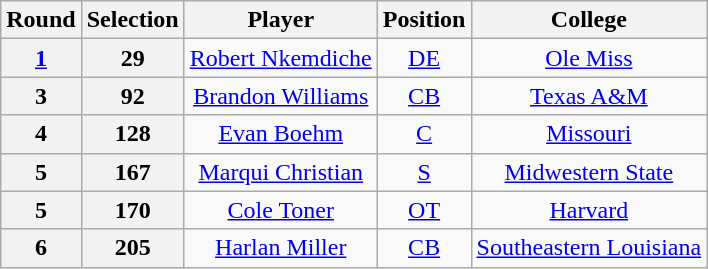<table class="wikitable" style="text-align:center;">
<tr>
<th>Round</th>
<th>Selection</th>
<th>Player</th>
<th>Position</th>
<th>College</th>
</tr>
<tr>
<th><a href='#'>1</a></th>
<th>29</th>
<td><a href='#'>Robert Nkemdiche</a></td>
<td><a href='#'>DE</a></td>
<td><a href='#'>Ole Miss</a></td>
</tr>
<tr>
<th>3</th>
<th>92</th>
<td><a href='#'>Brandon Williams</a></td>
<td><a href='#'>CB</a></td>
<td><a href='#'>Texas A&M</a></td>
</tr>
<tr>
<th>4</th>
<th>128</th>
<td><a href='#'>Evan Boehm</a></td>
<td><a href='#'>C</a></td>
<td><a href='#'>Missouri</a></td>
</tr>
<tr>
<th>5</th>
<th>167</th>
<td><a href='#'>Marqui Christian</a></td>
<td><a href='#'>S</a></td>
<td><a href='#'>Midwestern State</a></td>
</tr>
<tr>
<th>5</th>
<th>170</th>
<td><a href='#'>Cole Toner</a></td>
<td><a href='#'>OT</a></td>
<td><a href='#'>Harvard</a></td>
</tr>
<tr>
<th>6</th>
<th>205</th>
<td><a href='#'>Harlan Miller</a></td>
<td><a href='#'>CB</a></td>
<td><a href='#'>Southeastern Louisiana</a></td>
</tr>
</table>
